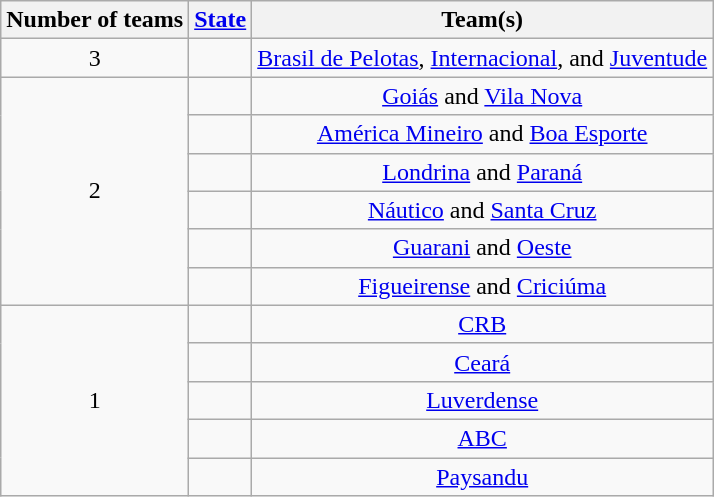<table class="wikitable" style="text-align:center">
<tr>
<th>Number of teams</th>
<th><a href='#'>State</a></th>
<th>Team(s)</th>
</tr>
<tr>
<td rowspan="1">3</td>
<td align="left"></td>
<td><a href='#'>Brasil de Pelotas</a>, <a href='#'>Internacional</a>, and <a href='#'>Juventude</a></td>
</tr>
<tr>
<td rowspan="6">2</td>
<td align="left"></td>
<td><a href='#'>Goiás</a> and <a href='#'>Vila Nova</a></td>
</tr>
<tr>
<td align="left"></td>
<td><a href='#'>América Mineiro</a> and <a href='#'>Boa Esporte</a></td>
</tr>
<tr>
<td align="left"></td>
<td><a href='#'>Londrina</a> and <a href='#'>Paraná</a></td>
</tr>
<tr>
<td align="left"></td>
<td><a href='#'>Náutico</a> and <a href='#'>Santa Cruz</a></td>
</tr>
<tr>
<td align="left"></td>
<td><a href='#'>Guarani</a> and <a href='#'>Oeste</a></td>
</tr>
<tr>
<td align="left"></td>
<td><a href='#'>Figueirense</a> and <a href='#'>Criciúma</a></td>
</tr>
<tr>
<td rowspan="5">1</td>
<td align="left"></td>
<td><a href='#'>CRB</a></td>
</tr>
<tr>
<td align="left"></td>
<td><a href='#'>Ceará</a></td>
</tr>
<tr>
<td align="left"></td>
<td><a href='#'>Luverdense</a></td>
</tr>
<tr>
<td align="left"></td>
<td><a href='#'>ABC</a></td>
</tr>
<tr>
<td align="left"></td>
<td><a href='#'>Paysandu</a></td>
</tr>
</table>
